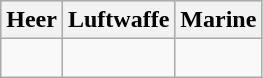<table class="wikitable centered">
<tr style="background-color:#CEDAF2">
<th>Heer</th>
<th>Luftwaffe</th>
<th>Marine</th>
</tr>
<tr>
<td></td>
<td><br></td>
<td><br></td>
</tr>
</table>
